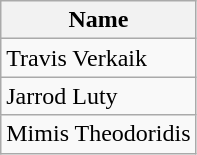<table class="wikitable">
<tr>
<th>Name</th>
</tr>
<tr>
<td> Travis Verkaik</td>
</tr>
<tr>
<td> Jarrod Luty</td>
</tr>
<tr>
<td> Mimis Theodoridis</td>
</tr>
</table>
